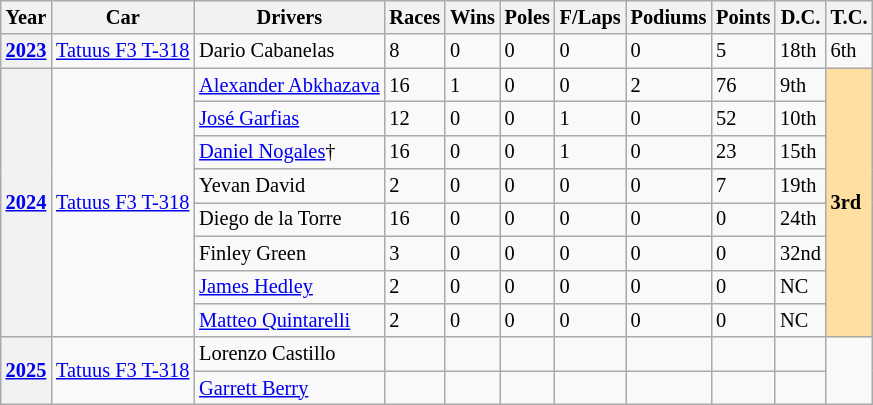<table class="wikitable" style="font-size:85%">
<tr>
<th>Year</th>
<th>Car</th>
<th>Drivers</th>
<th>Races</th>
<th>Wins</th>
<th>Poles</th>
<th>F/Laps</th>
<th>Podiums</th>
<th>Points</th>
<th>D.C.</th>
<th>T.C.</th>
</tr>
<tr>
<th><a href='#'>2023</a></th>
<td><a href='#'>Tatuus F3 T-318</a></td>
<td> Dario Cabanelas</td>
<td>8</td>
<td>0</td>
<td>0</td>
<td>0</td>
<td>0</td>
<td>5</td>
<td>18th</td>
<td>6th</td>
</tr>
<tr>
<th rowspan="8"><a href='#'>2024</a></th>
<td rowspan="8"><a href='#'>Tatuus F3 T-318</a></td>
<td> <a href='#'>Alexander Abkhazava</a></td>
<td>16</td>
<td>1</td>
<td>0</td>
<td>0</td>
<td>2</td>
<td>76</td>
<td>9th</td>
<td rowspan="8" style="background:#FFDF9F;"><strong>3rd</strong></td>
</tr>
<tr>
<td> <a href='#'>José Garfias</a></td>
<td>12</td>
<td>0</td>
<td>0</td>
<td>1</td>
<td>0</td>
<td>52</td>
<td>10th</td>
</tr>
<tr>
<td> <a href='#'>Daniel Nogales</a>†</td>
<td>16</td>
<td>0</td>
<td>0</td>
<td>1</td>
<td>0</td>
<td>23</td>
<td>15th</td>
</tr>
<tr>
<td> Yevan David</td>
<td>2</td>
<td>0</td>
<td>0</td>
<td>0</td>
<td>0</td>
<td>7</td>
<td>19th</td>
</tr>
<tr>
<td> Diego de la Torre</td>
<td>16</td>
<td>0</td>
<td>0</td>
<td>0</td>
<td>0</td>
<td>0</td>
<td>24th</td>
</tr>
<tr>
<td> Finley Green</td>
<td>3</td>
<td>0</td>
<td>0</td>
<td>0</td>
<td>0</td>
<td>0</td>
<td>32nd</td>
</tr>
<tr>
<td> <a href='#'>James Hedley</a></td>
<td>2</td>
<td>0</td>
<td>0</td>
<td>0</td>
<td>0</td>
<td>0</td>
<td>NC</td>
</tr>
<tr>
<td> <a href='#'>Matteo Quintarelli</a></td>
<td>2</td>
<td>0</td>
<td>0</td>
<td>0</td>
<td>0</td>
<td>0</td>
<td>NC</td>
</tr>
<tr>
<th rowspan="2"><a href='#'>2025</a></th>
<td rowspan="2"><a href='#'>Tatuus F3 T-318</a></td>
<td> Lorenzo Castillo</td>
<td></td>
<td></td>
<td></td>
<td></td>
<td></td>
<td></td>
<td></td>
<td rowspan="2"></td>
</tr>
<tr>
<td> <a href='#'>Garrett Berry</a></td>
<td></td>
<td></td>
<td></td>
<td></td>
<td></td>
<td></td>
<td></td>
</tr>
</table>
